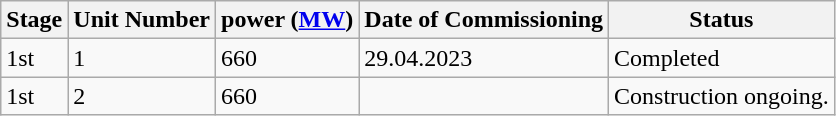<table class="sortable wikitable">
<tr>
<th>Stage</th>
<th>Unit Number</th>
<th>power (<a href='#'>MW</a>)</th>
<th>Date of Commissioning</th>
<th>Status</th>
</tr>
<tr>
<td>1st</td>
<td>1</td>
<td>660</td>
<td>29.04.2023</td>
<td>Completed</td>
</tr>
<tr>
<td>1st</td>
<td>2</td>
<td>660</td>
<td></td>
<td>Construction ongoing.</td>
</tr>
</table>
